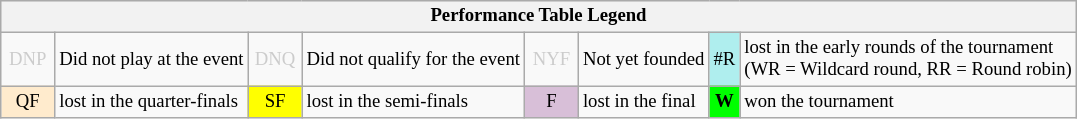<table class="wikitable" style="font-size:78%;">
<tr style="background:#efefef;">
<th colspan="8">Performance Table Legend</th>
</tr>
<tr>
<td style="color:#ccc; text-align:center; width:30px;">DNP</td>
<td>Did not play at the event</td>
<td style="color:#ccc; text-align:center; width:30px;">DNQ</td>
<td>Did not qualify for the event</td>
<td style="color:#ccc; text-align:center; width:30px;">NYF</td>
<td>Not yet founded</td>
<td style="text-align:center; background:#afeeee;">#R</td>
<td>lost in the early rounds of the tournament<br>(WR = Wildcard round, RR = Round robin)</td>
</tr>
<tr>
<td style="text-align:center; background:#ffebcd;">QF</td>
<td>lost in the quarter-finals</td>
<td style="text-align:center; background:yellow;">SF</td>
<td>lost in the semi-finals</td>
<td style="text-align:center; background:thistle;">F</td>
<td>lost in the final</td>
<td style="text-align:center; background:#0f0;"><strong>W</strong></td>
<td>won the tournament</td>
</tr>
</table>
